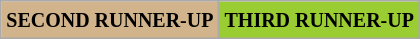<table class="wikitable">
<tr>
<td style="background:tan;"><small><strong>SECOND RUNNER-UP</strong></small></td>
<td style="background:yellowgreen;"><small><strong>THIRD RUNNER-UP</strong></small></td>
</tr>
</table>
